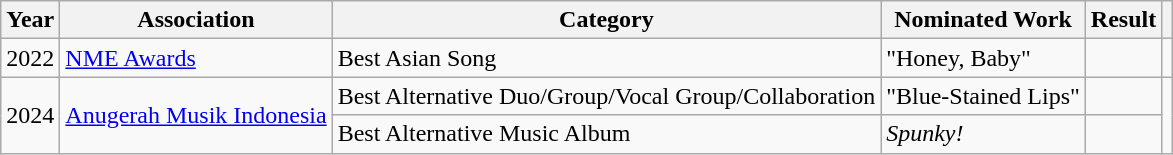<table class="wikitable">
<tr>
<th>Year</th>
<th>Association</th>
<th>Category</th>
<th>Nominated Work</th>
<th>Result</th>
<th></th>
</tr>
<tr>
<td>2022</td>
<td><a href='#'>NME Awards</a></td>
<td>Best Asian Song</td>
<td>"Honey, Baby"</td>
<td></td>
<td align="center"></td>
</tr>
<tr>
<td rowspan="2">2024</td>
<td rowspan="2"><a href='#'>Anugerah Musik Indonesia</a></td>
<td>Best Alternative Duo/Group/Vocal Group/Collaboration</td>
<td>"Blue-Stained Lips"</td>
<td></td>
<td align="center" rowspan="2"></td>
</tr>
<tr>
<td>Best Alternative Music Album</td>
<td><em>Spunky!</em></td>
<td></td>
</tr>
</table>
